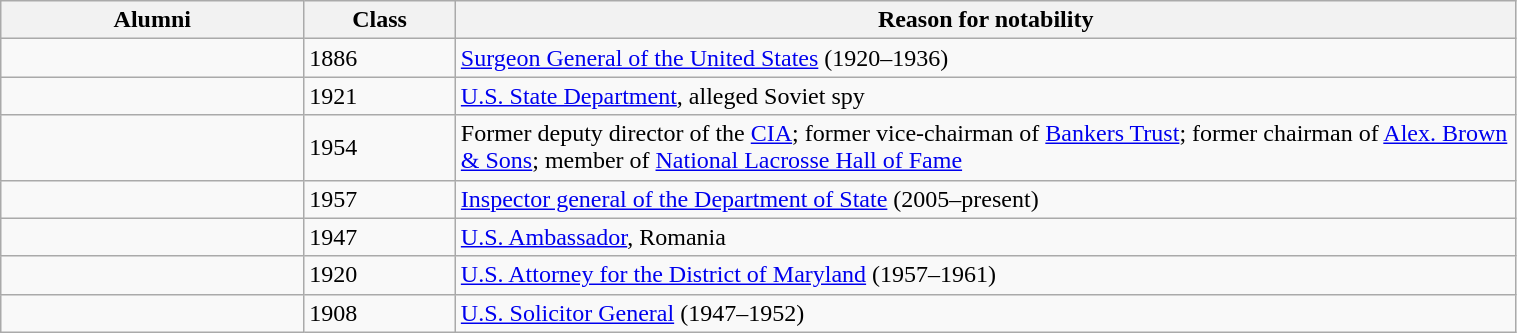<table class="sortable wikitable" style="width:80%">
<tr>
<th style="width:20%;">Alumni</th>
<th style="width:10%;">Class</th>
<th style="width:70%;">Reason for notability</th>
</tr>
<tr>
<td></td>
<td>1886</td>
<td><a href='#'>Surgeon General of the United States</a> (1920–1936)</td>
</tr>
<tr>
<td></td>
<td>1921</td>
<td><a href='#'>U.S. State Department</a>, alleged Soviet spy</td>
</tr>
<tr>
<td></td>
<td>1954</td>
<td>Former deputy director of the <a href='#'>CIA</a>; former vice-chairman of <a href='#'>Bankers Trust</a>; former chairman of <a href='#'>Alex. Brown & Sons</a>; member of <a href='#'>National Lacrosse Hall of Fame</a></td>
</tr>
<tr>
<td></td>
<td>1957</td>
<td><a href='#'>Inspector general of the Department of State</a> (2005–present)</td>
</tr>
<tr>
<td></td>
<td>1947</td>
<td><a href='#'>U.S. Ambassador</a>, Romania</td>
</tr>
<tr>
<td></td>
<td>1920</td>
<td><a href='#'>U.S. Attorney for the District of Maryland</a> (1957–1961)</td>
</tr>
<tr>
<td></td>
<td>1908</td>
<td><a href='#'>U.S. Solicitor General</a> (1947–1952)</td>
</tr>
</table>
